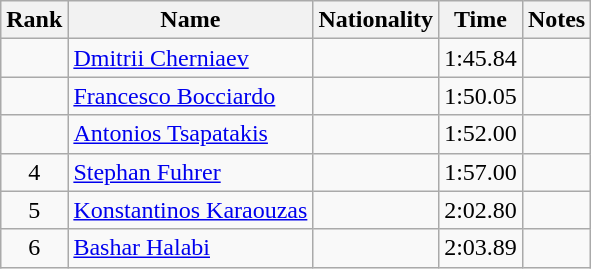<table class="wikitable sortable" style="text-align:center">
<tr>
<th>Rank</th>
<th>Name</th>
<th>Nationality</th>
<th>Time</th>
<th>Notes</th>
</tr>
<tr>
<td></td>
<td align=left><a href='#'>Dmitrii Cherniaev</a></td>
<td align=left></td>
<td>1:45.84</td>
<td></td>
</tr>
<tr>
<td></td>
<td align=left><a href='#'>Francesco Bocciardo</a></td>
<td align=left></td>
<td>1:50.05</td>
<td></td>
</tr>
<tr>
<td></td>
<td align=left><a href='#'>Antonios Tsapatakis</a></td>
<td align=left></td>
<td>1:52.00</td>
<td></td>
</tr>
<tr>
<td>4</td>
<td align=left><a href='#'>Stephan Fuhrer</a></td>
<td align=left></td>
<td>1:57.00</td>
<td></td>
</tr>
<tr>
<td>5</td>
<td align=left><a href='#'>Konstantinos Karaouzas</a></td>
<td align=left></td>
<td>2:02.80</td>
<td></td>
</tr>
<tr>
<td>6</td>
<td align=left><a href='#'>Bashar Halabi</a></td>
<td align=left></td>
<td>2:03.89</td>
<td></td>
</tr>
</table>
